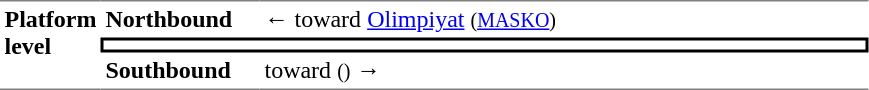<table cellpadding="3" cellspacing="0" border="0">
<tr>
<td rowspan="3" width="50" style="border-top-color: gray; border-bottom-color: gray; border-top-width: 1px; border-bottom-width: 1px; border-top-style: solid; border-bottom-style: solid;" valign="top"><strong>Platform level</strong></td>
<td width="100" style="border-top-color: gray; border-top-width: 1px; border-top-style: solid;"><strong>Northbound</strong></td>
<td width="400" style="border-top-color: gray; border-top-width: 1px; border-top-style: solid;">←  toward <a href='#'>Olimpiyat</a> <small>(<a href='#'>MASKO</a>)</small></td>
</tr>
<tr>
<td colspan="2" style="border: 2px solid black; border-image: none; text-align: center;"></td>
</tr>
<tr>
<td style="border-bottom-color: gray; border-bottom-width: 1px; border-bottom-style: solid;"><strong>Southbound</strong></td>
<td style="border-bottom-color: gray; border-bottom-width: 1px; border-bottom-style: solid;"> toward  <small>()</small> →</td>
</tr>
</table>
